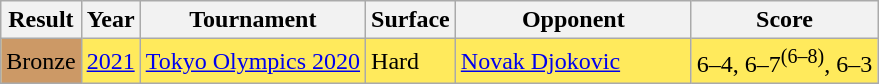<table class="wikitable">
<tr>
<th>Result</th>
<th>Year</th>
<th>Tournament</th>
<th>Surface</th>
<th width="150">Opponent</th>
<th class="unsortable">Score</th>
</tr>
<tr style="background:#ffea5c;">
<td bgcolor="cc9966">Bronze</td>
<td><a href='#'>2021</a></td>
<td><a href='#'>Tokyo Olympics 2020</a></td>
<td>Hard</td>
<td> <a href='#'>Novak Djokovic</a></td>
<td>6–4, 6–7<sup>(6–8)</sup>, 6–3</td>
</tr>
</table>
